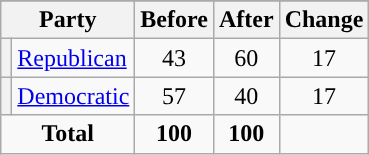<table class="wikitable" style="text-align:center;">
<tr>
</tr>
<tr>
<th colspan=2>Party</th>
<th>Before</th>
<th>After</th>
<th>Change</th>
</tr>
<tr>
<th style="background-color:"></th>
<td style="text-align:left;"><a href='#'>Republican</a></td>
<td>43</td>
<td>60</td>
<td> 17</td>
</tr>
<tr>
<th style="background-color:"></th>
<td style="text-align:left;"><a href='#'>Democratic</a></td>
<td>57</td>
<td>40</td>
<td> 17</td>
</tr>
<tr>
<td colspan=2><strong>Total</strong></td>
<td><strong>100</strong></td>
<td><strong>100</strong></td>
<td></td>
</tr>
</table>
